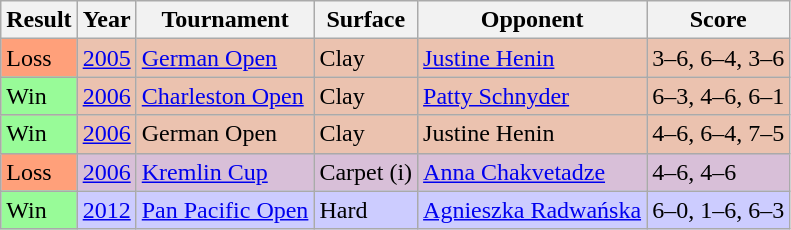<table class="sortable wikitable">
<tr>
<th>Result</th>
<th>Year</th>
<th>Tournament</th>
<th>Surface</th>
<th>Opponent</th>
<th class="unsortable">Score</th>
</tr>
<tr bgcolor=#ebc2af>
<td bgcolor=#ffa07a>Loss</td>
<td><a href='#'>2005</a></td>
<td><a href='#'>German Open</a></td>
<td>Clay</td>
<td> <a href='#'>Justine Henin</a></td>
<td>3–6, 6–4, 3–6</td>
</tr>
<tr bgcolor=#ebc2af>
<td bgcolor=#98fb98>Win</td>
<td><a href='#'>2006</a></td>
<td><a href='#'>Charleston Open</a></td>
<td>Clay</td>
<td> <a href='#'>Patty Schnyder</a></td>
<td>6–3, 4–6, 6–1</td>
</tr>
<tr bgcolor=#ebc2af>
<td bgcolor=#98fb98>Win</td>
<td><a href='#'>2006</a></td>
<td>German Open</td>
<td>Clay</td>
<td> Justine Henin</td>
<td>4–6, 6–4, 7–5</td>
</tr>
<tr bgcolor=thistle>
<td bgcolor=#ffa07a>Loss</td>
<td><a href='#'>2006</a></td>
<td><a href='#'>Kremlin Cup</a></td>
<td>Carpet (i)</td>
<td> <a href='#'>Anna Chakvetadze</a></td>
<td>4–6, 4–6</td>
</tr>
<tr bgcolor=CCCCFF>
<td bgcolor=#98fb98>Win</td>
<td><a href='#'>2012</a></td>
<td><a href='#'>Pan Pacific Open</a></td>
<td>Hard</td>
<td> <a href='#'>Agnieszka Radwańska</a></td>
<td>6–0, 1–6, 6–3</td>
</tr>
</table>
